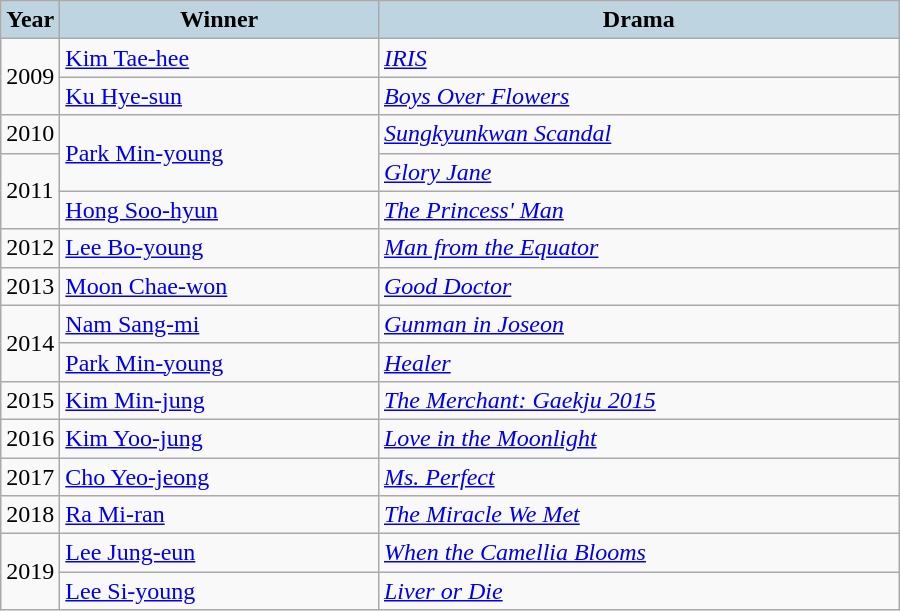<table class="wikitable" style="width:600px">
<tr>
<th style="background:#BED5E1;" width="30">Year</th>
<th style="background:#BED5E1;">Winner</th>
<th style="background:#BED5E1;">Drama</th>
</tr>
<tr>
<td rowspan="2">2009</td>
<td><a href='#'>Kim Tae-hee</a></td>
<td><em><a href='#'>IRIS</a></em></td>
</tr>
<tr>
<td><a href='#'>Ku Hye-sun</a></td>
<td><em><a href='#'>Boys Over Flowers</a></em></td>
</tr>
<tr>
<td>2010</td>
<td rowspan="2"><a href='#'>Park Min-young</a></td>
<td><em><a href='#'>Sungkyunkwan Scandal</a></em></td>
</tr>
<tr>
<td rowspan="2">2011</td>
<td><em><a href='#'>Glory Jane</a></em></td>
</tr>
<tr>
<td><a href='#'>Hong Soo-hyun</a></td>
<td><em><a href='#'>The Princess' Man</a></em></td>
</tr>
<tr>
<td>2012</td>
<td><a href='#'>Lee Bo-young</a></td>
<td><em><a href='#'>Man from the Equator</a></em></td>
</tr>
<tr>
<td>2013</td>
<td><a href='#'>Moon Chae-won</a></td>
<td><em><a href='#'>Good Doctor</a></em></td>
</tr>
<tr>
<td rowspan="2">2014</td>
<td><a href='#'>Nam Sang-mi</a></td>
<td><em><a href='#'>Gunman in Joseon</a></em></td>
</tr>
<tr>
<td><a href='#'>Park Min-young</a></td>
<td><em><a href='#'>Healer</a></em></td>
</tr>
<tr>
<td>2015</td>
<td><a href='#'>Kim Min-jung</a></td>
<td><em><a href='#'>The Merchant: Gaekju 2015</a></em></td>
</tr>
<tr>
<td>2016</td>
<td><a href='#'>Kim Yoo-jung</a></td>
<td><em><a href='#'>Love in the Moonlight</a></em></td>
</tr>
<tr>
<td>2017</td>
<td><a href='#'>Cho Yeo-jeong</a></td>
<td><em><a href='#'>Ms. Perfect</a></em></td>
</tr>
<tr>
<td>2018</td>
<td><a href='#'>Ra Mi-ran</a></td>
<td><em><a href='#'>The Miracle We Met</a></em></td>
</tr>
<tr>
<td rowspan="2">2019</td>
<td><a href='#'>Lee Jung-eun</a></td>
<td><em><a href='#'>When the Camellia Blooms</a></em></td>
</tr>
<tr>
<td><a href='#'>Lee Si-young</a></td>
<td><em><a href='#'>Liver or Die</a></em></td>
</tr>
</table>
